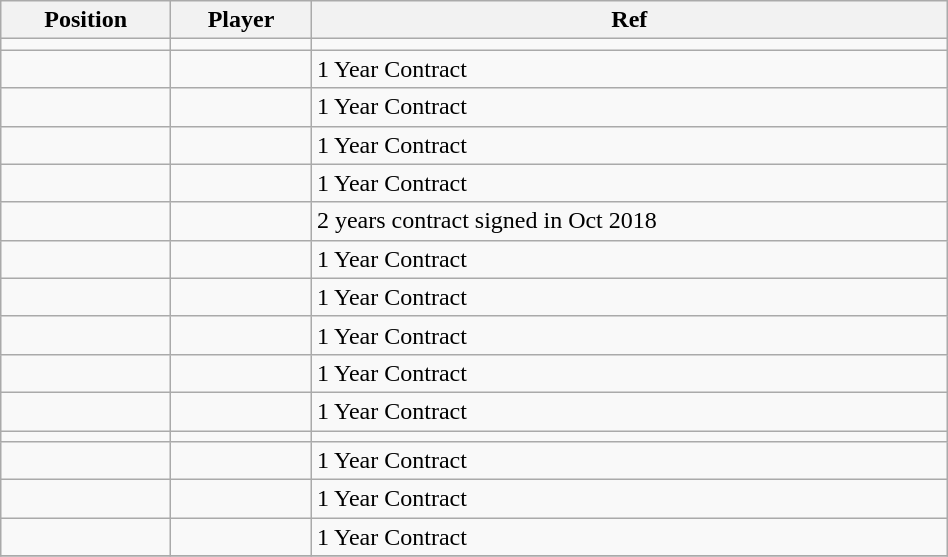<table class="wikitable sortable" style="width:50%; text-align:center; font-size:100%; text-align:left;">
<tr>
<th><strong>Position</strong></th>
<th><strong>Player</strong></th>
<th><strong>Ref</strong></th>
</tr>
<tr>
<td></td>
<td></td>
<td></td>
</tr>
<tr>
<td></td>
<td></td>
<td>1 Year Contract </td>
</tr>
<tr>
<td></td>
<td></td>
<td>1 Year Contract </td>
</tr>
<tr>
<td></td>
<td></td>
<td>1 Year Contract </td>
</tr>
<tr>
<td></td>
<td></td>
<td>1 Year Contract </td>
</tr>
<tr>
<td></td>
<td></td>
<td>2 years contract signed in Oct 2018 </td>
</tr>
<tr>
<td></td>
<td></td>
<td>1 Year Contract </td>
</tr>
<tr>
<td></td>
<td></td>
<td>1 Year Contract </td>
</tr>
<tr>
<td></td>
<td></td>
<td>1 Year Contract </td>
</tr>
<tr>
<td></td>
<td></td>
<td>1 Year Contract </td>
</tr>
<tr>
<td></td>
<td></td>
<td>1 Year Contract </td>
</tr>
<tr>
<td></td>
<td></td>
<td></td>
</tr>
<tr>
<td></td>
<td></td>
<td>1 Year Contract </td>
</tr>
<tr>
<td></td>
<td></td>
<td>1 Year Contract </td>
</tr>
<tr>
<td></td>
<td></td>
<td>1 Year Contract</td>
</tr>
<tr>
</tr>
</table>
